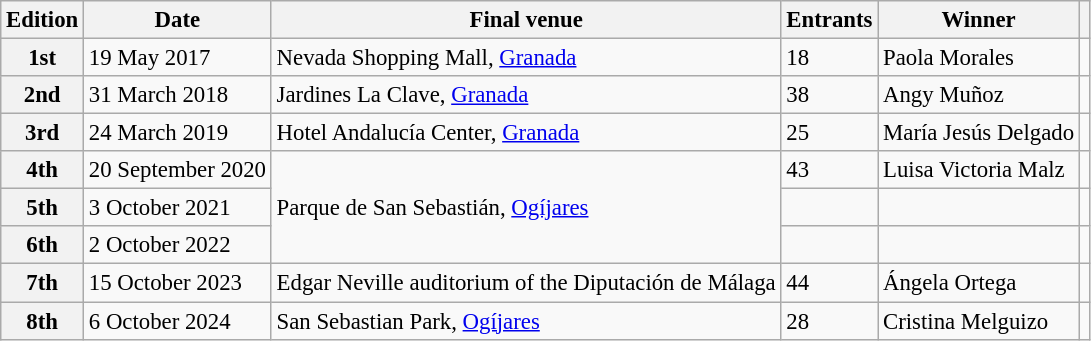<table class="wikitable defaultcenter col2left col3left col5left" style="font-size:95%;">
<tr>
<th>Edition</th>
<th>Date</th>
<th>Final venue</th>
<th>Entrants</th>
<th>Winner</th>
<th></th>
</tr>
<tr>
<th>1st</th>
<td>19 May 2017</td>
<td>Nevada Shopping Mall, <a href='#'>Granada</a></td>
<td>18</td>
<td>Paola Morales</td>
<td></td>
</tr>
<tr>
<th>2nd</th>
<td>31 March 2018</td>
<td>Jardines La Clave, <a href='#'>Granada</a></td>
<td>38</td>
<td>Angy Muñoz</td>
<td></td>
</tr>
<tr>
<th>3rd</th>
<td>24 March 2019</td>
<td>Hotel Andalucía Center, <a href='#'>Granada</a></td>
<td>25</td>
<td>María Jesús Delgado</td>
<td></td>
</tr>
<tr>
<th>4th</th>
<td>20 September 2020</td>
<td rowspan=3>Parque de San Sebastián, <a href='#'>Ogíjares</a></td>
<td>43</td>
<td>Luisa Victoria Malz</td>
<td></td>
</tr>
<tr>
<th>5th</th>
<td>3 October 2021</td>
<td></td>
<td></td>
<td></td>
</tr>
<tr>
<th>6th</th>
<td>2 October 2022</td>
<td></td>
<td></td>
<td></td>
</tr>
<tr>
<th>7th</th>
<td>15 October 2023</td>
<td>Edgar Neville auditorium of the Diputación de Málaga</td>
<td>44</td>
<td>Ángela Ortega</td>
<td></td>
</tr>
<tr>
<th>8th</th>
<td>6 October 2024</td>
<td>San Sebastian Park, <a href='#'>Ogíjares</a></td>
<td>28</td>
<td>Cristina Melguizo</td>
<td></td>
</tr>
</table>
